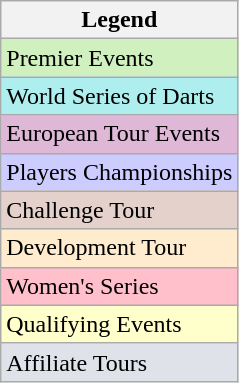<table class="wikitable">
<tr>
<th>Legend</th>
</tr>
<tr style="background:#d0f0c0;">
<td>Premier Events</td>
</tr>
<tr style="background:#afeeee;">
<td>World Series of Darts</td>
</tr>
<tr style="background:#dfb8d8">
<td>European Tour Events</td>
</tr>
<tr style="background:#ccf;">
<td>Players Championships</td>
</tr>
<tr style="background:#e5d1cb;">
<td>Challenge Tour</td>
</tr>
<tr style="background:#ffebcd;">
<td>Development Tour</td>
</tr>
<tr style="background:#ffc0cb;">
<td>Women's Series</td>
</tr>
<tr style="background:#ffffcc;">
<td>Qualifying Events</td>
</tr>
<tr style="background:#dfe2e9;">
<td>Affiliate Tours</td>
</tr>
</table>
